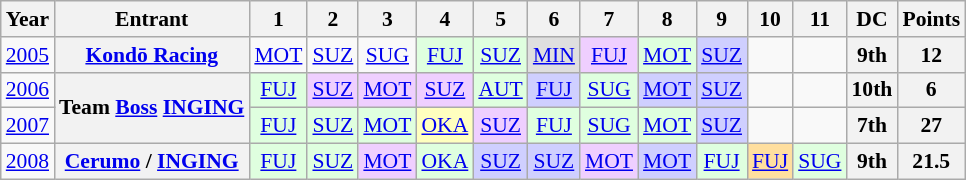<table class="wikitable" style="text-align:center; font-size:90%">
<tr>
<th>Year</th>
<th>Entrant</th>
<th>1</th>
<th>2</th>
<th>3</th>
<th>4</th>
<th>5</th>
<th>6</th>
<th>7</th>
<th>8</th>
<th>9</th>
<th>10</th>
<th>11</th>
<th>DC</th>
<th>Points</th>
</tr>
<tr>
<td><a href='#'>2005</a></td>
<th><a href='#'>Kondō Racing</a></th>
<td><a href='#'>MOT</a></td>
<td><a href='#'>SUZ</a></td>
<td><a href='#'>SUG</a></td>
<td style="background:#DFFFDF;"><a href='#'>FUJ</a><br></td>
<td style="background:#DFFFDF;"><a href='#'>SUZ</a><br></td>
<td style="background:#DFDFDF;"><a href='#'>MIN</a><br></td>
<td style="background:#EFCFFF;"><a href='#'>FUJ</a><br></td>
<td style="background:#DFFFDF;"><a href='#'>MOT</a><br></td>
<td style="background:#CFCFFF;"><a href='#'>SUZ</a><br></td>
<td></td>
<td></td>
<th>9th</th>
<th>12</th>
</tr>
<tr>
<td><a href='#'>2006</a></td>
<th rowspan=2>Team <a href='#'>Boss</a> <a href='#'>INGING</a></th>
<td style="background:#DFFFDF;"><a href='#'>FUJ</a><br></td>
<td style="background:#EFCFFF;"><a href='#'>SUZ</a><br></td>
<td style="background:#EFCFFF;"><a href='#'>MOT</a><br></td>
<td style="background:#EFCFFF;"><a href='#'>SUZ</a><br></td>
<td style="background:#DFFFDF;"><a href='#'>AUT</a><br></td>
<td style="background:#CFCFFF;"><a href='#'>FUJ</a><br></td>
<td style="background:#DFFFDF;"><a href='#'>SUG</a><br></td>
<td style="background:#CFCFFF;"><a href='#'>MOT</a><br></td>
<td style="background:#CFCFFF;"><a href='#'>SUZ</a><br></td>
<td></td>
<td></td>
<th>10th</th>
<th>6</th>
</tr>
<tr>
<td><a href='#'>2007</a></td>
<td style="background:#DFFFDF;"><a href='#'>FUJ</a><br></td>
<td style="background:#DFFFDF;"><a href='#'>SUZ</a><br></td>
<td style="background:#DFFFDF;"><a href='#'>MOT</a><br></td>
<td style="background:#FFFFBF;"><a href='#'>OKA</a><br></td>
<td style="background:#EFCFFF;"><a href='#'>SUZ</a><br></td>
<td style="background:#DFFFDF;"><a href='#'>FUJ</a><br></td>
<td style="background:#DFFFDF;"><a href='#'>SUG</a><br></td>
<td style="background:#DFFFDF;"><a href='#'>MOT</a><br></td>
<td style="background:#CFCFFF;"><a href='#'>SUZ</a><br></td>
<td></td>
<td></td>
<th>7th</th>
<th>27</th>
</tr>
<tr>
<td><a href='#'>2008</a></td>
<th><a href='#'>Cerumo</a> / <a href='#'>INGING</a></th>
<td style="background:#DFFFDF;"><a href='#'>FUJ</a><br></td>
<td style="background:#DFFFDF;"><a href='#'>SUZ</a><br></td>
<td style="background:#EFCFFF;"><a href='#'>MOT</a><br></td>
<td style="background:#DFFFDF;"><a href='#'>OKA</a><br></td>
<td style="background:#CFCFFF;"><a href='#'>SUZ</a><br></td>
<td style="background:#CFCFFF;"><a href='#'>SUZ</a><br></td>
<td style="background:#EFCFFF;"><a href='#'>MOT</a><br></td>
<td style="background:#CFCFFF;"><a href='#'>MOT</a><br></td>
<td style="background:#DFFFDF;"><a href='#'>FUJ</a><br></td>
<td style="background:#FFDF9F;"><a href='#'>FUJ</a><br></td>
<td style="background:#DFFFDF;"><a href='#'>SUG</a><br></td>
<th>9th</th>
<th>21.5</th>
</tr>
</table>
